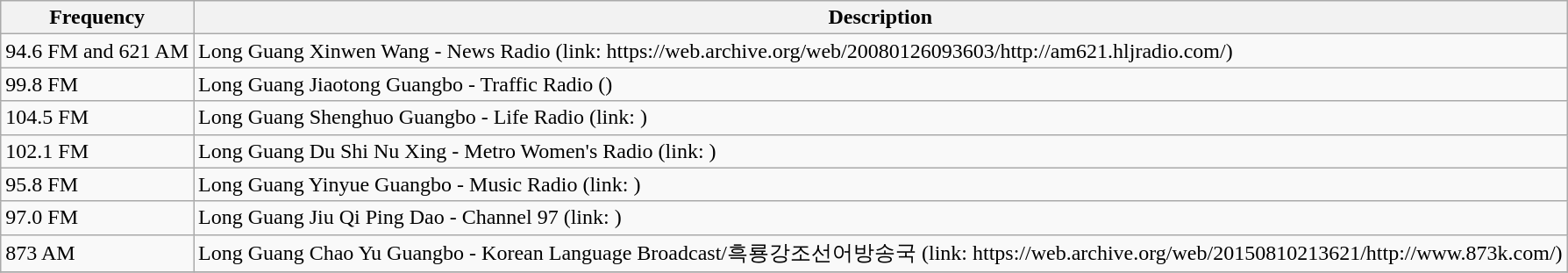<table class="wikitable">
<tr>
<th>Frequency</th>
<th>Description</th>
</tr>
<tr>
<td>94.6 FM and 621 AM</td>
<td>Long Guang Xinwen Wang - News Radio (link: https://web.archive.org/web/20080126093603/http://am621.hljradio.com/)</td>
</tr>
<tr>
<td>99.8 FM</td>
<td>Long Guang Jiaotong Guangbo - Traffic Radio ()</td>
</tr>
<tr>
<td>104.5 FM</td>
<td>Long Guang Shenghuo Guangbo - Life Radio (link: )</td>
</tr>
<tr>
<td>102.1 FM</td>
<td>Long Guang Du Shi Nu Xing - Metro Women's Radio (link: )</td>
</tr>
<tr>
<td>95.8 FM</td>
<td>Long Guang Yinyue Guangbo - Music Radio (link: )</td>
</tr>
<tr>
<td>97.0 FM</td>
<td>Long Guang Jiu Qi Ping Dao - Channel 97 (link: )</td>
</tr>
<tr>
<td>873 AM</td>
<td>Long Guang Chao Yu Guangbo - Korean Language Broadcast/흑룡강조선어방송국 (link: https://web.archive.org/web/20150810213621/http://www.873k.com/)</td>
</tr>
<tr>
</tr>
</table>
